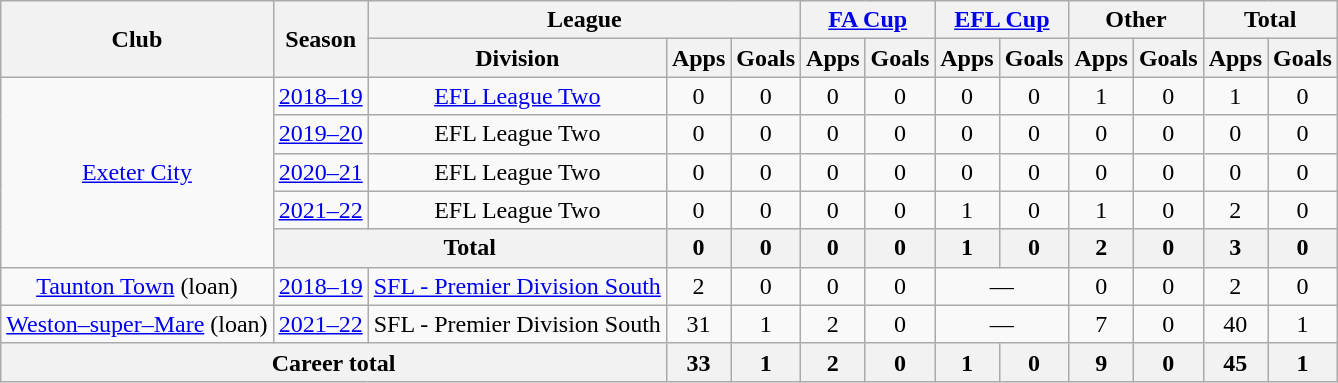<table class="wikitable" style="text-align:center;">
<tr>
<th rowspan="2">Club</th>
<th rowspan="2">Season</th>
<th colspan="3">League</th>
<th colspan="2"><a href='#'>FA Cup</a></th>
<th colspan="2"><a href='#'>EFL Cup</a></th>
<th colspan="2">Other</th>
<th colspan="2">Total</th>
</tr>
<tr>
<th>Division</th>
<th>Apps</th>
<th>Goals</th>
<th>Apps</th>
<th>Goals</th>
<th>Apps</th>
<th>Goals</th>
<th>Apps</th>
<th>Goals</th>
<th>Apps</th>
<th>Goals</th>
</tr>
<tr>
<td rowspan=5><a href='#'>Exeter City</a></td>
<td><a href='#'>2018–19</a></td>
<td><a href='#'>EFL League Two</a></td>
<td>0</td>
<td>0</td>
<td>0</td>
<td>0</td>
<td>0</td>
<td>0</td>
<td>1</td>
<td>0</td>
<td>1</td>
<td>0</td>
</tr>
<tr>
<td><a href='#'>2019–20</a></td>
<td>EFL League Two</td>
<td>0</td>
<td>0</td>
<td>0</td>
<td>0</td>
<td>0</td>
<td>0</td>
<td>0</td>
<td>0</td>
<td>0</td>
<td>0</td>
</tr>
<tr>
<td><a href='#'>2020–21</a></td>
<td>EFL League Two</td>
<td>0</td>
<td>0</td>
<td>0</td>
<td>0</td>
<td>0</td>
<td>0</td>
<td>0</td>
<td>0</td>
<td>0</td>
<td>0</td>
</tr>
<tr>
<td><a href='#'>2021–22</a></td>
<td>EFL League Two</td>
<td>0</td>
<td>0</td>
<td>0</td>
<td>0</td>
<td>1</td>
<td>0</td>
<td>1</td>
<td>0</td>
<td>2</td>
<td>0</td>
</tr>
<tr>
<th colspan="2">Total</th>
<th>0</th>
<th>0</th>
<th>0</th>
<th>0</th>
<th>1</th>
<th>0</th>
<th>2</th>
<th>0</th>
<th>3</th>
<th>0</th>
</tr>
<tr>
<td><a href='#'>Taunton Town</a> (loan)</td>
<td><a href='#'>2018–19</a></td>
<td><a href='#'>SFL - Premier Division South</a></td>
<td>2</td>
<td>0</td>
<td>0</td>
<td>0</td>
<td colspan="2">—</td>
<td>0</td>
<td>0</td>
<td>2</td>
<td>0</td>
</tr>
<tr>
<td><a href='#'>Weston–super–Mare</a> (loan)</td>
<td><a href='#'>2021–22</a></td>
<td>SFL - Premier Division South</td>
<td>31</td>
<td>1</td>
<td>2</td>
<td>0</td>
<td colspan="2">—</td>
<td>7</td>
<td>0</td>
<td>40</td>
<td>1</td>
</tr>
<tr>
<th colspan="3">Career total</th>
<th>33</th>
<th>1</th>
<th>2</th>
<th>0</th>
<th>1</th>
<th>0</th>
<th>9</th>
<th>0</th>
<th>45</th>
<th>1</th>
</tr>
</table>
